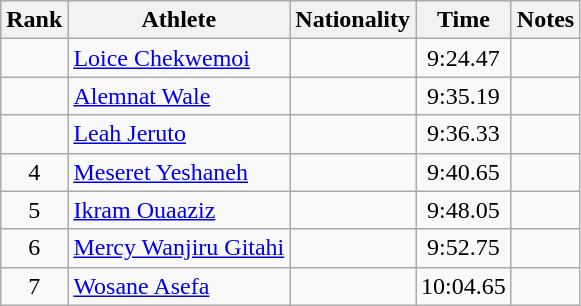<table class="wikitable sortable" style="text-align:center">
<tr>
<th>Rank</th>
<th>Athlete</th>
<th>Nationality</th>
<th>Time</th>
<th>Notes</th>
</tr>
<tr>
<td></td>
<td align="left"><a href='#'>Loice Chekwemoi</a></td>
<td align=left></td>
<td>9:24.47</td>
<td></td>
</tr>
<tr>
<td></td>
<td align="left"><a href='#'>Alemnat Wale</a></td>
<td align=left></td>
<td>9:35.19</td>
<td></td>
</tr>
<tr>
<td></td>
<td align="left"><a href='#'>Leah Jeruto</a></td>
<td align=left></td>
<td>9:36.33</td>
<td></td>
</tr>
<tr>
<td>4</td>
<td align="left"><a href='#'>Meseret Yeshaneh</a></td>
<td align=left></td>
<td>9:40.65</td>
<td></td>
</tr>
<tr>
<td>5</td>
<td align="left"><a href='#'>Ikram Ouaaziz</a></td>
<td align=left></td>
<td>9:48.05</td>
<td></td>
</tr>
<tr>
<td>6</td>
<td align="left"><a href='#'>Mercy Wanjiru Gitahi</a></td>
<td align=left></td>
<td>9:52.75</td>
<td></td>
</tr>
<tr>
<td>7</td>
<td align="left"><a href='#'>Wosane Asefa</a></td>
<td align=left></td>
<td>10:04.65</td>
<td></td>
</tr>
</table>
